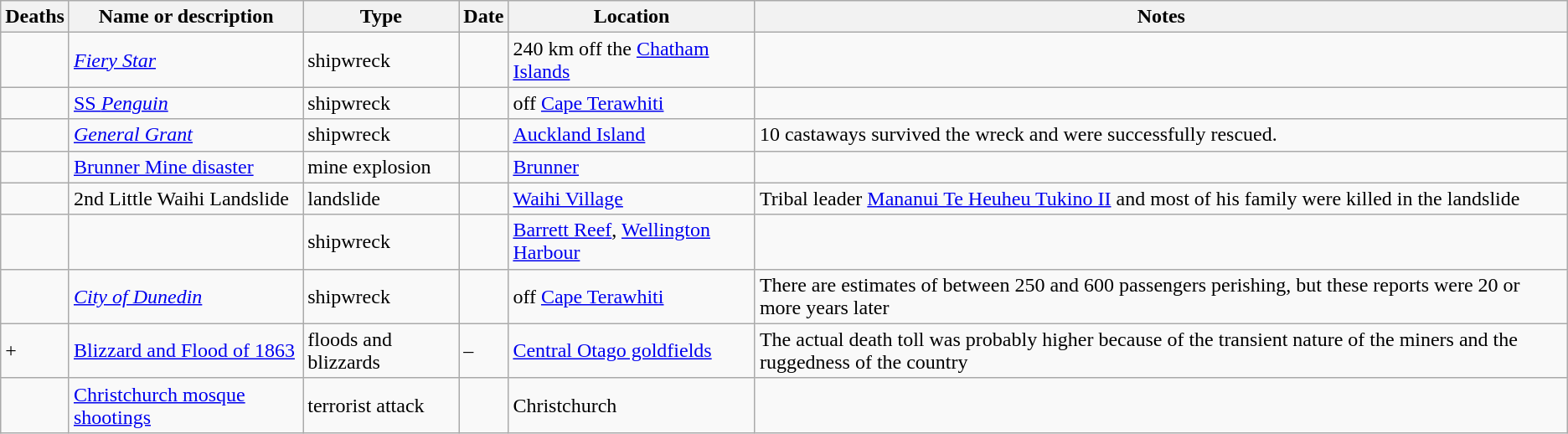<table class="sortable wikitable">
<tr>
<th>Deaths</th>
<th>Name or description</th>
<th>Type</th>
<th>Date</th>
<th>Location</th>
<th>Notes</th>
</tr>
<tr>
<td></td>
<td><a href='#'><em>Fiery Star</em></a></td>
<td>shipwreck</td>
<td></td>
<td>240 km off the <a href='#'>Chatham Islands</a></td>
<td></td>
</tr>
<tr>
<td></td>
<td><a href='#'>SS <em>Penguin</em></a></td>
<td>shipwreck</td>
<td></td>
<td>off <a href='#'>Cape Terawhiti</a></td>
<td></td>
</tr>
<tr>
<td></td>
<td><em><a href='#'>General Grant</a></em></td>
<td>shipwreck</td>
<td></td>
<td><a href='#'>Auckland Island</a></td>
<td>10 castaways survived the wreck and were successfully rescued.</td>
</tr>
<tr>
<td></td>
<td><a href='#'>Brunner Mine disaster</a></td>
<td>mine explosion</td>
<td></td>
<td><a href='#'>Brunner</a></td>
<td></td>
</tr>
<tr>
<td></td>
<td>2nd Little Waihi Landslide</td>
<td>landslide</td>
<td></td>
<td><a href='#'>Waihi Village</a></td>
<td>Tribal leader <a href='#'>Mananui Te Heuheu Tukino II</a> and most of his family were killed in the landslide</td>
</tr>
<tr>
<td></td>
<td></td>
<td>shipwreck</td>
<td></td>
<td><a href='#'>Barrett Reef</a>, <a href='#'>Wellington Harbour</a></td>
<td></td>
</tr>
<tr>
<td></td>
<td><em><a href='#'>City of Dunedin</a></em></td>
<td>shipwreck</td>
<td></td>
<td>off <a href='#'>Cape Terawhiti</a></td>
<td>There are estimates of between 250 and 600 passengers perishing, but these reports were 20 or more years later</td>
</tr>
<tr>
<td>+</td>
<td><a href='#'>Blizzard and Flood of 1863</a></td>
<td>floods and blizzards</td>
<td> – </td>
<td><a href='#'>Central Otago goldfields</a></td>
<td>The actual death toll was probably higher because of the transient nature of the miners and the ruggedness of the country</td>
</tr>
<tr>
<td></td>
<td><a href='#'>Christchurch mosque shootings</a></td>
<td>terrorist attack</td>
<td></td>
<td>Christchurch</td>
<td></td>
</tr>
</table>
